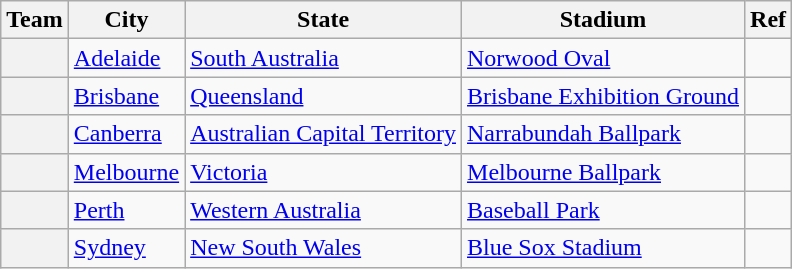<table class="wikitable sortable plainrowheaders" style="font-size:100%;">
<tr>
<th scope="col">Team</th>
<th scope="col">City</th>
<th scope="col">State</th>
<th scope="col">Stadium</th>
<th scope="col" class="unsortable">Ref</th>
</tr>
<tr>
<th scope="row"></th>
<td><a href='#'>Adelaide</a></td>
<td><a href='#'>South Australia</a></td>
<td><a href='#'>Norwood Oval</a></td>
<td></td>
</tr>
<tr>
<th scope="row"></th>
<td><a href='#'>Brisbane</a></td>
<td><a href='#'>Queensland</a></td>
<td><a href='#'>Brisbane Exhibition Ground</a></td>
<td></td>
</tr>
<tr>
<th scope="row"></th>
<td><a href='#'>Canberra</a></td>
<td><a href='#'>Australian Capital Territory</a></td>
<td><a href='#'>Narrabundah Ballpark</a></td>
<td></td>
</tr>
<tr>
<th scope="row"></th>
<td><a href='#'>Melbourne</a></td>
<td><a href='#'>Victoria</a></td>
<td><a href='#'>Melbourne Ballpark</a></td>
<td></td>
</tr>
<tr>
<th scope="row"></th>
<td><a href='#'>Perth</a></td>
<td><a href='#'>Western Australia</a></td>
<td><a href='#'>Baseball Park</a></td>
<td></td>
</tr>
<tr>
<th scope="row"></th>
<td><a href='#'>Sydney</a></td>
<td><a href='#'>New South Wales</a></td>
<td><a href='#'>Blue Sox Stadium</a></td>
<td></td>
</tr>
</table>
